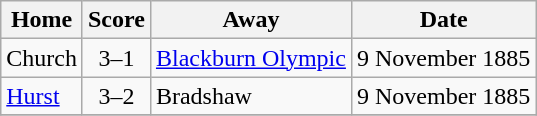<table class="wikitable">
<tr>
<th>Home</th>
<th>Score</th>
<th>Away</th>
<th>Date</th>
</tr>
<tr>
<td>Church</td>
<td align=center>3–1</td>
<td><a href='#'>Blackburn Olympic</a></td>
<td>9 November 1885</td>
</tr>
<tr>
<td><a href='#'>Hurst</a></td>
<td align=center>3–2</td>
<td>Bradshaw</td>
<td>9 November 1885</td>
</tr>
<tr>
</tr>
</table>
